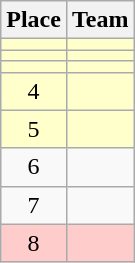<table class="wikitable">
<tr>
<th>Place</th>
<th>Team</th>
</tr>
<tr bgcolor=#ffffcc>
<td align=center></td>
<td></td>
</tr>
<tr bgcolor=#ffffcc>
<td align=center></td>
<td></td>
</tr>
<tr bgcolor=#ffffcc>
<td align=center></td>
<td></td>
</tr>
<tr bgcolor=#ffffcc>
<td align=center>4</td>
<td></td>
</tr>
<tr bgcolor=#ffffcc>
<td align=center>5</td>
<td></td>
</tr>
<tr>
<td align=center>6</td>
<td></td>
</tr>
<tr>
<td align=center>7</td>
<td></td>
</tr>
<tr bgcolor=#ffcccc>
<td align=center>8</td>
<td></td>
</tr>
</table>
